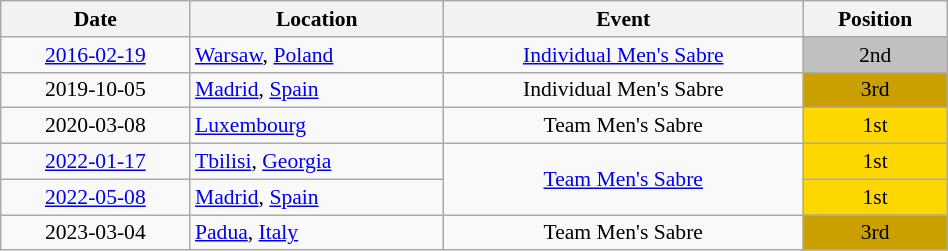<table class="wikitable" width="50%" style="font-size:90%; text-align:center;">
<tr>
<th>Date</th>
<th>Location</th>
<th>Event</th>
<th>Position</th>
</tr>
<tr>
<td><a href='#'>2016-02-19</a></td>
<td rowspan="1" align="left"> <a href='#'>Warsaw</a>, <a href='#'>Poland</a></td>
<td><a href='#'>Individual Men's Sabre</a></td>
<td bgcolor="silver">2nd</td>
</tr>
<tr>
<td>2019-10-05</td>
<td rowspan="1" align="left"> <a href='#'>Madrid</a>, <a href='#'>Spain</a></td>
<td>Individual Men's Sabre</td>
<td bgcolor="caramel">3rd</td>
</tr>
<tr>
<td>2020-03-08</td>
<td rowspan="1" align="left"> <a href='#'>Luxembourg</a></td>
<td>Team Men's Sabre</td>
<td bgcolor="gold">1st</td>
</tr>
<tr>
<td><a href='#'>2022-01-17</a></td>
<td rowspan="1" align="left"> <a href='#'>Tbilisi</a>, <a href='#'>Georgia</a></td>
<td rowspan="2"><a href='#'>Team Men's Sabre</a></td>
<td bgcolor="gold">1st</td>
</tr>
<tr>
<td><a href='#'>2022-05-08</a></td>
<td rowspan="1" align="left"> <a href='#'>Madrid</a>, <a href='#'>Spain</a></td>
<td bgcolor="gold">1st</td>
</tr>
<tr>
<td>2023-03-04</td>
<td rowspan="1" align="left"> <a href='#'>Padua</a>, <a href='#'>Italy</a></td>
<td>Team Men's Sabre</td>
<td bgcolor="caramel">3rd</td>
</tr>
</table>
